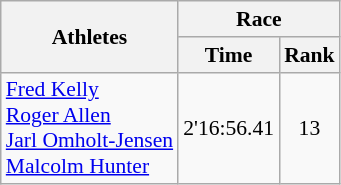<table class="wikitable" border="1" style="font-size:90%">
<tr>
<th rowspan=2>Athletes</th>
<th colspan=2>Race</th>
</tr>
<tr>
<th>Time</th>
<th>Rank</th>
</tr>
<tr>
<td><a href='#'>Fred Kelly</a><br><a href='#'>Roger Allen</a><br><a href='#'>Jarl Omholt-Jensen</a><br><a href='#'>Malcolm Hunter</a></td>
<td align=center>2'16:56.41</td>
<td align=center>13</td>
</tr>
</table>
